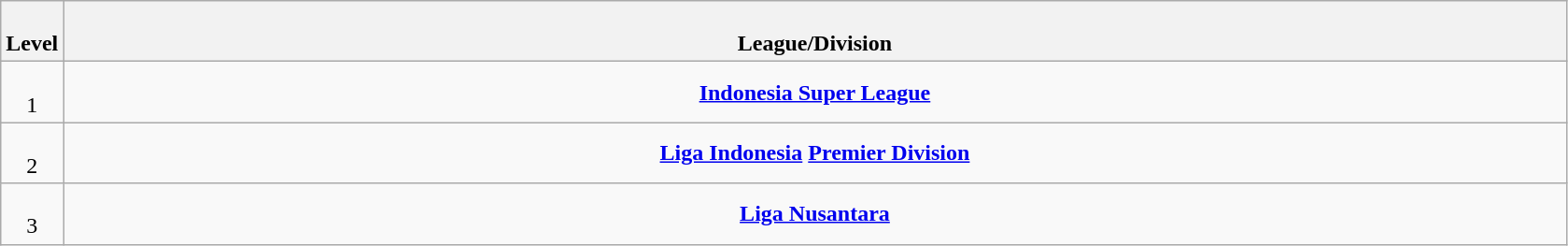<table class="wikitable" style="text-align: center;">
<tr>
<th colspan="1" width="4%"><br>Level</th>
<th colspan="18" width="96%"><br>League/Division</th>
</tr>
<tr>
<td colspan="1" width="4%"><br>1</td>
<td colspan="18" width="96%"><strong><a href='#'>Indonesia Super League</a></strong></td>
</tr>
<tr>
<td colspan="1" width="4%"><br>2</td>
<td colspan="18" width="96%"><strong><a href='#'>Liga Indonesia</a> <a href='#'>Premier Division</a></strong></td>
</tr>
<tr>
<td colspan="1" width="4%"><br>3</td>
<td colspan="18" width="96%"><strong><a href='#'>Liga Nusantara</a></strong></td>
</tr>
</table>
